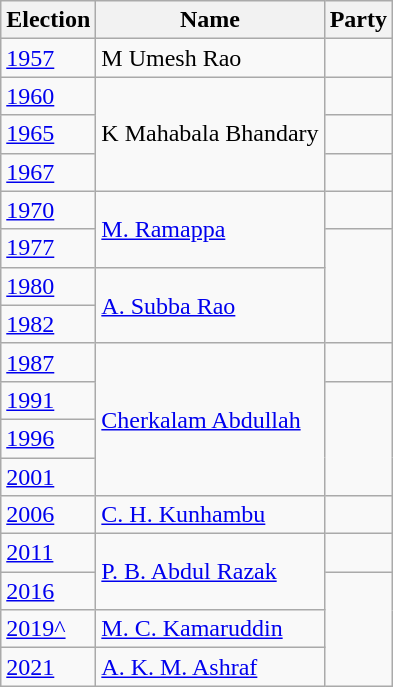<table class="wikitable sortable">
<tr>
<th>Election</th>
<th>Name</th>
<th colspan=2>Party</th>
</tr>
<tr>
<td><a href='#'>1957</a></td>
<td>M Umesh Rao</td>
<td></td>
</tr>
<tr>
<td><a href='#'>1960</a></td>
<td rowspan="3">K Mahabala Bhandary</td>
</tr>
<tr>
<td><a href='#'>1965</a></td>
<td></td>
</tr>
<tr>
<td><a href='#'>1967</a></td>
<td></td>
</tr>
<tr>
<td><a href='#'>1970</a></td>
<td rowspan="2"><a href='#'>M. Ramappa</a></td>
<td></td>
</tr>
<tr>
<td><a href='#'>1977</a></td>
</tr>
<tr>
<td><a href='#'>1980</a></td>
<td rowspan="2"><a href='#'>A. Subba Rao</a></td>
</tr>
<tr>
<td><a href='#'>1982</a></td>
</tr>
<tr>
<td><a href='#'>1987</a></td>
<td rowspan="4"><a href='#'>Cherkalam Abdullah</a></td>
<td></td>
</tr>
<tr>
<td><a href='#'>1991</a></td>
</tr>
<tr>
<td><a href='#'>1996</a></td>
</tr>
<tr>
<td><a href='#'>2001</a></td>
</tr>
<tr>
<td><a href='#'>2006</a></td>
<td><a href='#'>C. H. Kunhambu</a></td>
<td></td>
</tr>
<tr>
<td><a href='#'>2011</a></td>
<td rowspan="2"><a href='#'>P. B. Abdul Razak</a></td>
<td></td>
</tr>
<tr>
<td><a href='#'>2016</a></td>
</tr>
<tr>
<td><a href='#'>2019^</a></td>
<td><a href='#'>M. C. Kamaruddin</a></td>
</tr>
<tr>
<td><a href='#'>2021</a></td>
<td><a href='#'>A. K. M. Ashraf</a></td>
</tr>
</table>
